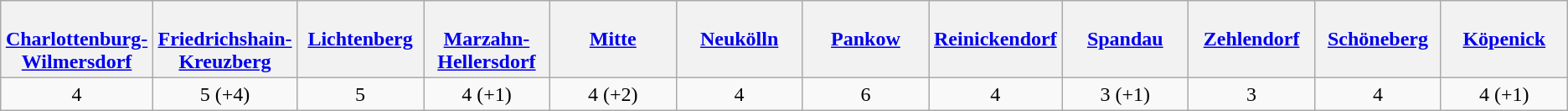<table class="wikitable" style="text-align:right">
<tr>
<th width="8%" valign="top"><br><a href='#'>Charlottenburg-Wilmersdorf</a></th>
<th width="8%" valign="top"><br><a href='#'>Friedrichshain-Kreuzberg</a></th>
<th width="8%" valign="top"><br><a href='#'>Lichtenberg</a></th>
<th width="8%" valign="top"><br><a href='#'>Marzahn-Hellersdorf</a></th>
<th width="8%" valign="top"><br><a href='#'>Mitte</a></th>
<th width="8%" valign="top"><br><a href='#'>Neukölln</a></th>
<th width="8%" valign="top"><br><a href='#'>Pankow</a></th>
<th width="8%" valign="top"><br><a href='#'>Reinickendorf</a></th>
<th width="8%" valign="top"><br><a href='#'>Spandau</a></th>
<th width="8%" valign="top"><br><a href='#'>Zehlendorf</a></th>
<th width="8%" valign="top"><br><a href='#'>Schöneberg</a></th>
<th width="8%" valign="top"><br><a href='#'>Köpenick</a></th>
</tr>
<tr align="center">
<td>4</td>
<td>5 (+4)</td>
<td>5</td>
<td>4 (+1)</td>
<td>4 (+2)</td>
<td>4</td>
<td>6</td>
<td>4</td>
<td>3 (+1)</td>
<td>3</td>
<td>4</td>
<td>4 (+1)</td>
</tr>
</table>
